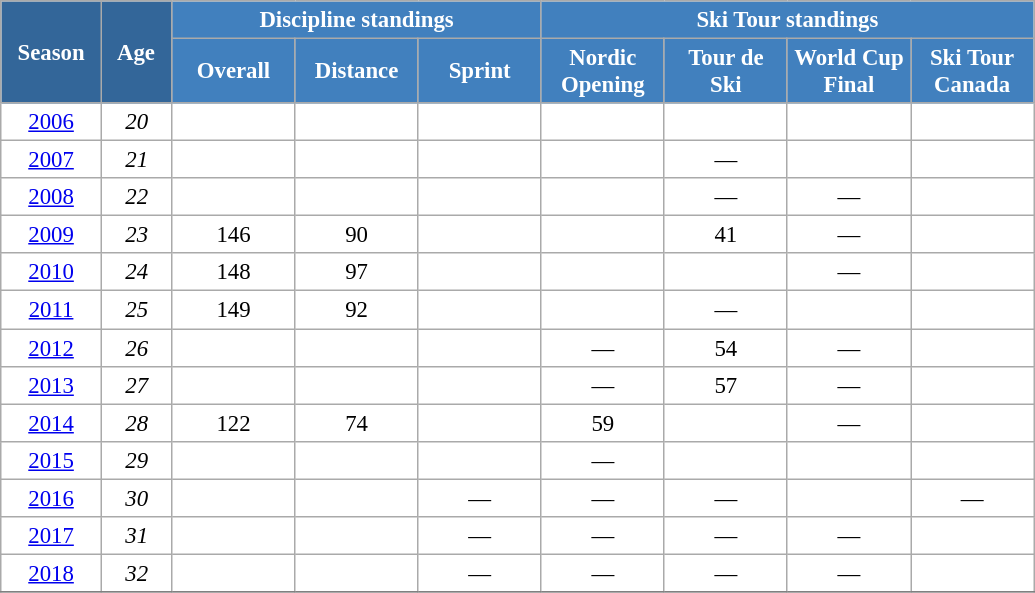<table class="wikitable" style="font-size:95%; text-align:center; border:grey solid 1px; border-collapse:collapse; background:#ffffff;">
<tr>
<th style="background-color:#369; color:white; width:60px;" rowspan="2"> Season </th>
<th style="background-color:#369; color:white; width:40px;" rowspan="2"> Age </th>
<th style="background-color:#4180be; color:white;" colspan="3">Discipline standings</th>
<th style="background-color:#4180be; color:white;" colspan="4">Ski Tour standings</th>
</tr>
<tr>
<th style="background-color:#4180be; color:white; width:75px;">Overall</th>
<th style="background-color:#4180be; color:white; width:75px;">Distance</th>
<th style="background-color:#4180be; color:white; width:75px;">Sprint</th>
<th style="background-color:#4180be; color:white; width:75px;">Nordic<br>Opening</th>
<th style="background-color:#4180be; color:white; width:75px;">Tour de<br>Ski</th>
<th style="background-color:#4180be; color:white; width:75px;">World Cup<br>Final</th>
<th style="background-color:#4180be; color:white; width:75px;">Ski Tour<br>Canada</th>
</tr>
<tr>
<td><a href='#'>2006</a></td>
<td><em>20</em></td>
<td></td>
<td></td>
<td></td>
<td></td>
<td></td>
<td></td>
<td></td>
</tr>
<tr>
<td><a href='#'>2007</a></td>
<td><em>21</em></td>
<td></td>
<td></td>
<td></td>
<td></td>
<td>—</td>
<td></td>
<td></td>
</tr>
<tr>
<td><a href='#'>2008</a></td>
<td><em>22</em></td>
<td></td>
<td></td>
<td></td>
<td></td>
<td>—</td>
<td>—</td>
<td></td>
</tr>
<tr>
<td><a href='#'>2009</a></td>
<td><em>23</em></td>
<td>146</td>
<td>90</td>
<td></td>
<td></td>
<td>41</td>
<td>—</td>
<td></td>
</tr>
<tr>
<td><a href='#'>2010</a></td>
<td><em>24</em></td>
<td>148</td>
<td>97</td>
<td></td>
<td></td>
<td></td>
<td>—</td>
<td></td>
</tr>
<tr>
<td><a href='#'>2011</a></td>
<td><em>25</em></td>
<td>149</td>
<td>92</td>
<td></td>
<td></td>
<td>—</td>
<td></td>
<td></td>
</tr>
<tr>
<td><a href='#'>2012</a></td>
<td><em>26</em></td>
<td></td>
<td></td>
<td></td>
<td>—</td>
<td>54</td>
<td>—</td>
<td></td>
</tr>
<tr>
<td><a href='#'>2013</a></td>
<td><em>27</em></td>
<td></td>
<td></td>
<td></td>
<td>—</td>
<td>57</td>
<td>—</td>
<td></td>
</tr>
<tr>
<td><a href='#'>2014</a></td>
<td><em>28</em></td>
<td>122</td>
<td>74</td>
<td></td>
<td>59</td>
<td></td>
<td>—</td>
<td></td>
</tr>
<tr>
<td><a href='#'>2015</a></td>
<td><em>29</em></td>
<td></td>
<td></td>
<td></td>
<td>—</td>
<td></td>
<td></td>
<td></td>
</tr>
<tr>
<td><a href='#'>2016</a></td>
<td><em>30</em></td>
<td></td>
<td></td>
<td>—</td>
<td>—</td>
<td>—</td>
<td></td>
<td>—</td>
</tr>
<tr>
<td><a href='#'>2017</a></td>
<td><em>31</em></td>
<td></td>
<td></td>
<td>—</td>
<td>—</td>
<td>—</td>
<td>—</td>
<td></td>
</tr>
<tr>
<td><a href='#'>2018</a></td>
<td><em>32</em></td>
<td></td>
<td></td>
<td>—</td>
<td>—</td>
<td>—</td>
<td>—</td>
<td></td>
</tr>
<tr>
</tr>
</table>
